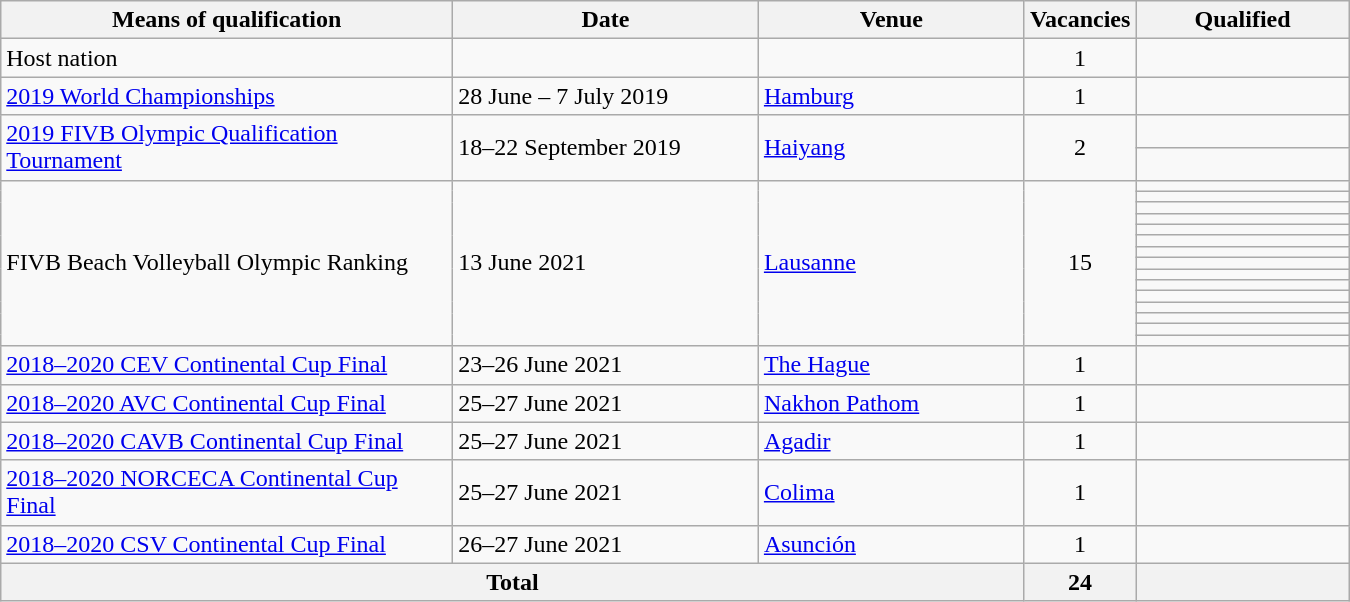<table class="wikitable" width=900>
<tr>
<th width=34%>Means of qualification</th>
<th width=23%>Date</th>
<th width=20%>Venue</th>
<th width=7%>Vacancies</th>
<th width=16%>Qualified</th>
</tr>
<tr>
<td>Host nation</td>
<td></td>
<td></td>
<td style="text-align:center;">1</td>
<td></td>
</tr>
<tr>
<td><a href='#'>2019 World Championships</a></td>
<td>28 June – 7 July 2019</td>
<td> <a href='#'>Hamburg</a></td>
<td align=center>1</td>
<td></td>
</tr>
<tr>
<td rowspan="2"><a href='#'>2019 FIVB Olympic Qualification Tournament</a></td>
<td rowspan=2>18–22 September 2019</td>
<td rowspan=2> <a href='#'>Haiyang</a></td>
<td rowspan="2" style="text-align:center;">2</td>
<td></td>
</tr>
<tr>
<td></td>
</tr>
<tr>
<td rowspan=15>FIVB Beach Volleyball Olympic Ranking</td>
<td rowspan=15>13 June 2021</td>
<td rowspan=15> <a href='#'>Lausanne</a></td>
<td rowspan=15 align=center>15</td>
<td></td>
</tr>
<tr>
<td></td>
</tr>
<tr>
<td></td>
</tr>
<tr>
<td></td>
</tr>
<tr>
<td></td>
</tr>
<tr>
<td></td>
</tr>
<tr>
<td></td>
</tr>
<tr>
<td></td>
</tr>
<tr>
<td></td>
</tr>
<tr>
<td></td>
</tr>
<tr>
<td></td>
</tr>
<tr>
<td></td>
</tr>
<tr>
<td></td>
</tr>
<tr>
<td></td>
</tr>
<tr>
<td></td>
</tr>
<tr>
<td><a href='#'>2018–2020 CEV Continental Cup Final</a></td>
<td>23–26 June 2021</td>
<td> <a href='#'>The Hague</a></td>
<td style="text-align:center;">1</td>
<td></td>
</tr>
<tr>
<td><a href='#'>2018–2020 AVC Continental Cup Final</a></td>
<td>25–27 June 2021</td>
<td> <a href='#'>Nakhon Pathom</a></td>
<td style="text-align:center;">1</td>
<td></td>
</tr>
<tr>
<td><a href='#'>2018–2020 CAVB Continental Cup Final</a></td>
<td>25–27 June 2021</td>
<td> <a href='#'>Agadir</a></td>
<td style="text-align:center;">1</td>
<td></td>
</tr>
<tr>
<td><a href='#'>2018–2020 NORCECA Continental Cup Final</a></td>
<td>25–27 June 2021</td>
<td> <a href='#'>Colima</a></td>
<td style="text-align:center;">1</td>
<td></td>
</tr>
<tr>
<td><a href='#'>2018–2020 CSV Continental Cup Final</a></td>
<td>26–27 June 2021</td>
<td> <a href='#'>Asunción</a></td>
<td style="text-align:center;">1</td>
<td></td>
</tr>
<tr>
<th colspan="3">Total</th>
<th>24</th>
<th></th>
</tr>
</table>
